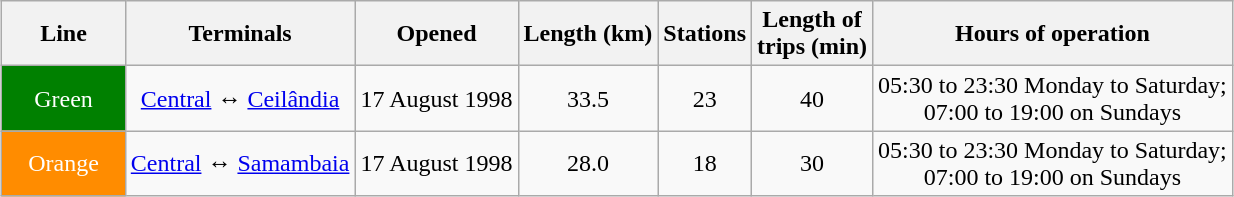<table class="wikitable" style="margin: 1em auto;">
<tr>
<th style="text-align:center;" width="75px">Line</th>
<th style="text-align:center;">Terminals</th>
<th style="text-align:center;">Opened</th>
<th style="text-align:center;">Length (km)</th>
<th style="text-align:center;">Stations</th>
<th style="text-align:center;">Length of <br>trips (min)</th>
<th style="text-align:center;">Hours of operation</th>
</tr>
<tr style="text-align:center;">
<td style="background:green; color:white;">Green</td>
<td><a href='#'>Central</a> ↔ <a href='#'>Ceilândia</a></td>
<td>17 August 1998</td>
<td>33.5</td>
<td>23</td>
<td>40</td>
<td>05:30 to 23:30 Monday to Saturday; <br>07:00 to 19:00 on Sundays</td>
</tr>
<tr style="text-align:center;">
<td style="background:darkorange; color:white;">Orange</td>
<td><a href='#'>Central</a> ↔ <a href='#'>Samambaia</a></td>
<td>17 August 1998</td>
<td>28.0</td>
<td>18</td>
<td>30</td>
<td>05:30 to 23:30 Monday to Saturday; <br>07:00 to 19:00 on Sundays</td>
</tr>
</table>
